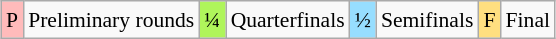<table class="wikitable" style="margin:0.5em auto; font-size:90%; line-height:1.25em;">
<tr>
<td bgcolor="#FFBBBB" align=center>P</td>
<td>Preliminary rounds</td>
<td bgcolor="#AFF55B" align=center>¼</td>
<td>Quarterfinals</td>
<td bgcolor="#97DEFF" align=center>½</td>
<td>Semifinals</td>
<td bgcolor="#FFDF80" align=center>F</td>
<td>Final</td>
</tr>
</table>
